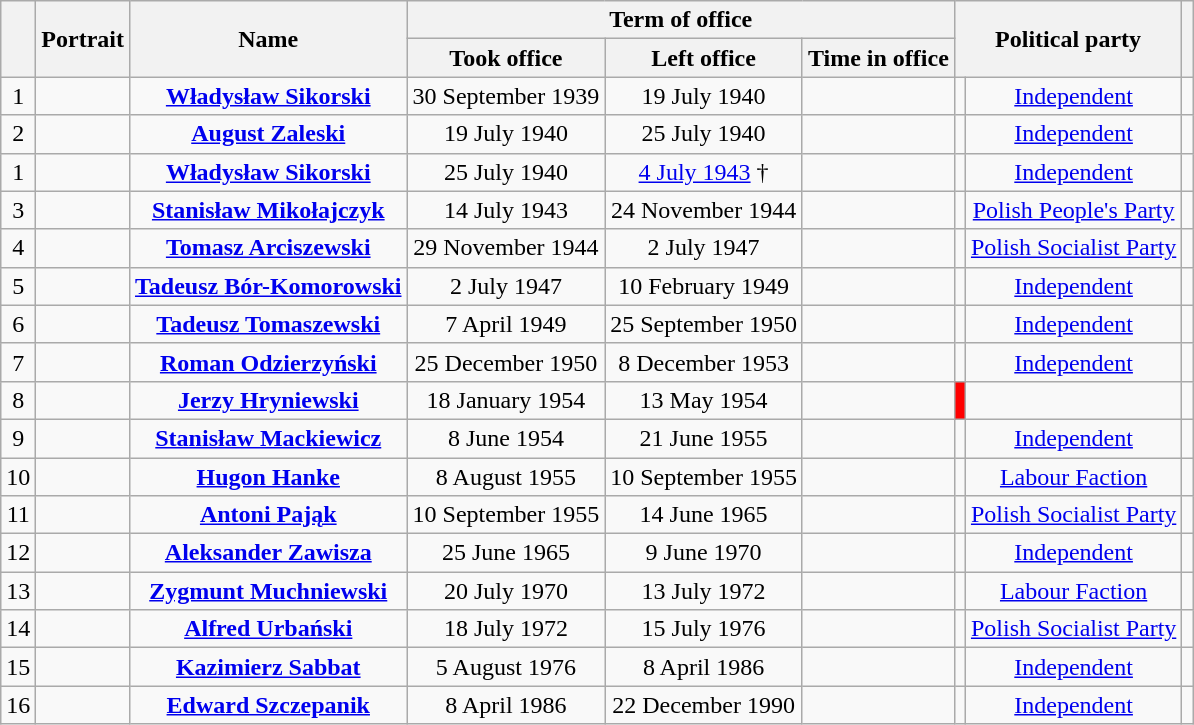<table class="wikitable" style="text-align:center">
<tr>
<th rowspan=2></th>
<th rowspan=2>Portrait</th>
<th rowspan=2>Name<br></th>
<th colspan=3>Term of office</th>
<th colspan=2 rowspan=2>Political party</th>
<th rowspan=2></th>
</tr>
<tr>
<th>Took office</th>
<th>Left office</th>
<th>Time in office</th>
</tr>
<tr>
<td>1</td>
<td></td>
<td><strong><a href='#'>Władysław Sikorski</a></strong><br></td>
<td>30 September 1939</td>
<td>19 July 1940</td>
<td></td>
<td bgcolor=></td>
<td><a href='#'>Independent</a></td>
<td></td>
</tr>
<tr>
<td>2</td>
<td></td>
<td><strong><a href='#'>August Zaleski</a></strong><br></td>
<td>19 July 1940</td>
<td>25 July 1940</td>
<td></td>
<td bgcolor=></td>
<td><a href='#'>Independent</a></td>
<td></td>
</tr>
<tr>
<td>1</td>
<td></td>
<td><strong><a href='#'>Władysław Sikorski</a></strong><br></td>
<td>25 July 1940</td>
<td><a href='#'>4 July 1943</a> †</td>
<td></td>
<td bgcolor=></td>
<td><a href='#'>Independent</a></td>
<td></td>
</tr>
<tr>
<td>3</td>
<td></td>
<td><strong><a href='#'>Stanisław Mikołajczyk</a></strong><br></td>
<td>14 July 1943</td>
<td>24 November 1944</td>
<td></td>
<td bgcolor=></td>
<td><a href='#'>Polish People's Party</a></td>
<td></td>
</tr>
<tr>
<td>4</td>
<td></td>
<td><strong><a href='#'>Tomasz Arciszewski</a></strong><br></td>
<td>29 November 1944</td>
<td>2 July 1947</td>
<td></td>
<td bgcolor=></td>
<td><a href='#'>Polish Socialist Party</a></td>
<td></td>
</tr>
<tr>
<td>5</td>
<td></td>
<td><strong><a href='#'>Tadeusz Bór-Komorowski</a></strong><br></td>
<td>2 July 1947</td>
<td>10 February 1949</td>
<td></td>
<td bgcolor=></td>
<td><a href='#'>Independent</a></td>
<td></td>
</tr>
<tr>
<td>6</td>
<td></td>
<td><strong><a href='#'>Tadeusz Tomaszewski</a></strong><br></td>
<td>7 April 1949</td>
<td>25 September 1950</td>
<td></td>
<td bgcolor=></td>
<td><a href='#'>Independent</a></td>
<td></td>
</tr>
<tr>
<td>7</td>
<td></td>
<td><strong><a href='#'>Roman Odzierzyński</a></strong><br></td>
<td>25 December 1950</td>
<td>8 December 1953</td>
<td></td>
<td bgcolor=></td>
<td><a href='#'>Independent</a></td>
<td></td>
</tr>
<tr>
<td>8</td>
<td></td>
<td><strong><a href='#'>Jerzy Hryniewski</a></strong><br></td>
<td>18 January 1954</td>
<td>13 May 1954</td>
<td></td>
<td bgcolor=red></td>
<td></td>
<td></td>
</tr>
<tr>
<td>9</td>
<td></td>
<td><strong><a href='#'>Stanisław Mackiewicz</a></strong><br></td>
<td>8 June 1954</td>
<td>21 June 1955</td>
<td></td>
<td bgcolor=></td>
<td><a href='#'>Independent</a></td>
<td></td>
</tr>
<tr>
<td>10</td>
<td></td>
<td><strong><a href='#'>Hugon Hanke</a></strong><br></td>
<td>8 August 1955</td>
<td>10 September 1955</td>
<td></td>
<td bgcolor=></td>
<td><a href='#'>Labour Faction</a></td>
<td></td>
</tr>
<tr>
<td>11</td>
<td></td>
<td><strong><a href='#'>Antoni Pająk</a></strong><br></td>
<td>10 September 1955</td>
<td>14 June 1965</td>
<td></td>
<td bgcolor=></td>
<td><a href='#'>Polish Socialist Party</a></td>
<td></td>
</tr>
<tr>
<td>12</td>
<td></td>
<td><strong><a href='#'>Aleksander Zawisza</a></strong><br></td>
<td>25 June 1965</td>
<td>9 June 1970</td>
<td></td>
<td bgcolor=></td>
<td><a href='#'>Independent</a></td>
<td></td>
</tr>
<tr>
<td>13</td>
<td></td>
<td><strong><a href='#'>Zygmunt Muchniewski</a></strong><br></td>
<td>20 July 1970</td>
<td>13 July 1972</td>
<td></td>
<td bgcolor=></td>
<td><a href='#'>Labour Faction</a></td>
<td></td>
</tr>
<tr>
<td>14</td>
<td></td>
<td><strong><a href='#'>Alfred Urbański</a></strong><br></td>
<td>18 July 1972</td>
<td>15 July 1976</td>
<td></td>
<td bgcolor=></td>
<td><a href='#'>Polish Socialist Party</a></td>
<td></td>
</tr>
<tr>
<td>15</td>
<td></td>
<td><strong><a href='#'>Kazimierz Sabbat</a></strong><br></td>
<td>5 August 1976</td>
<td>8 April 1986</td>
<td></td>
<td bgcolor=></td>
<td><a href='#'>Independent</a></td>
<td></td>
</tr>
<tr>
<td>16</td>
<td></td>
<td><strong><a href='#'>Edward Szczepanik</a></strong><br></td>
<td>8 April 1986</td>
<td>22 December 1990</td>
<td></td>
<td bgcolor=></td>
<td><a href='#'>Independent</a></td>
<td></td>
</tr>
</table>
